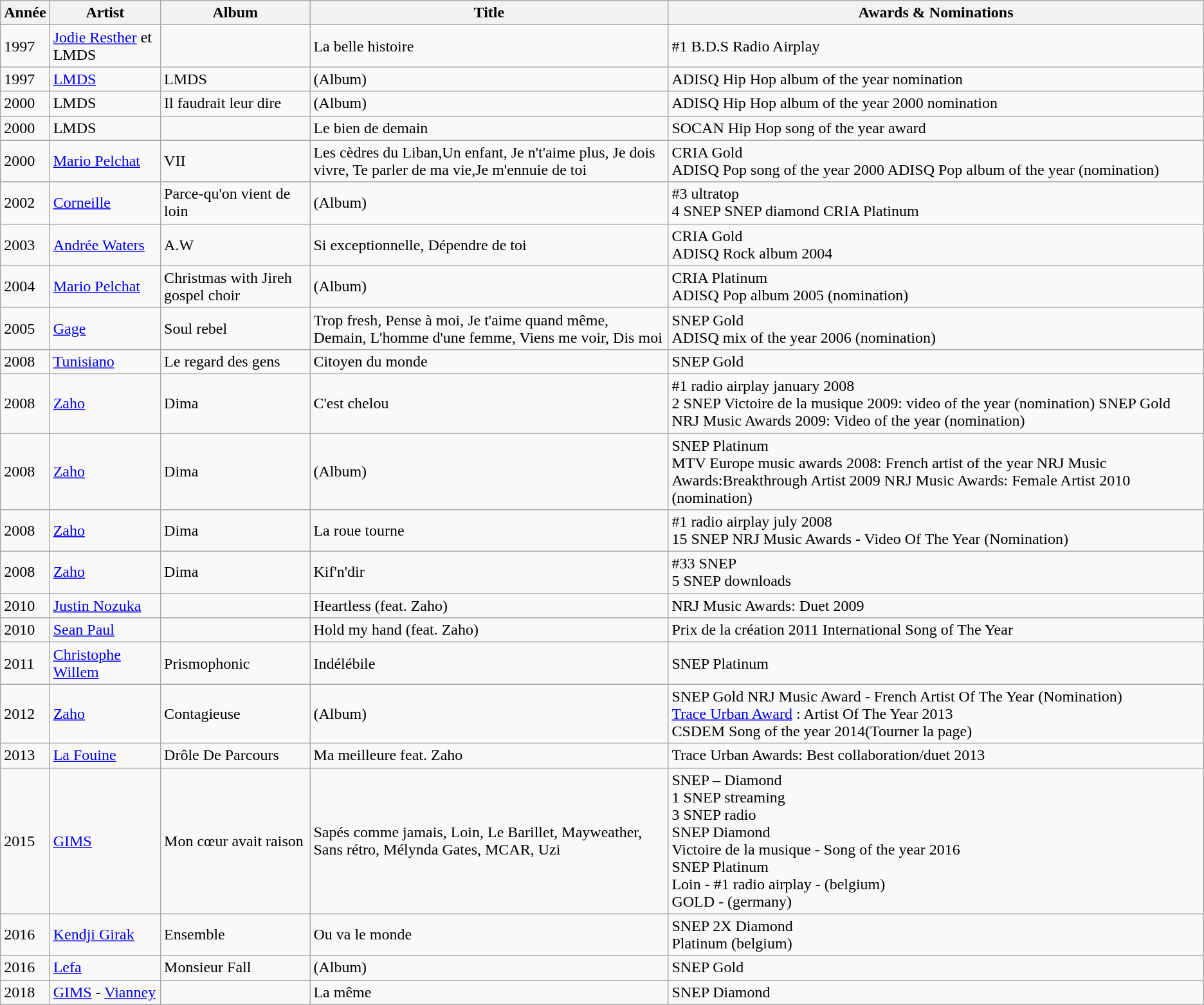<table class="wikitable">
<tr>
<th>Année</th>
<th>Artist</th>
<th>Album</th>
<th>Title</th>
<th>Awards & Nominations</th>
</tr>
<tr>
<td>1997</td>
<td><a href='#'>Jodie Resther</a> et LMDS</td>
<td></td>
<td>La belle histoire</td>
<td>#1 B.D.S Radio Airplay</td>
</tr>
<tr>
<td>1997</td>
<td><a href='#'>LMDS</a></td>
<td>LMDS</td>
<td>(Album)</td>
<td>ADISQ Hip Hop album of the year nomination</td>
</tr>
<tr>
<td>2000</td>
<td>LMDS</td>
<td>Il faudrait leur dire</td>
<td>(Album)</td>
<td>ADISQ Hip Hop album of the year 2000 nomination</td>
</tr>
<tr>
<td>2000</td>
<td>LMDS</td>
<td></td>
<td>Le bien de demain</td>
<td>SOCAN Hip Hop song of the year award</td>
</tr>
<tr>
<td>2000</td>
<td><a href='#'>Mario Pelchat</a></td>
<td>VII</td>
<td>Les cèdres du Liban,Un enfant, Je n't'aime plus, Je dois vivre, Te parler de ma vie,Je m'ennuie de toi</td>
<td>CRIA Gold<br>ADISQ Pop song of the year 2000 
ADISQ Pop album of the year  (nomination)</td>
</tr>
<tr>
<td>2002</td>
<td><a href='#'>Corneille</a></td>
<td>Parce-qu'on vient de loin</td>
<td>(Album)</td>
<td>#3 ultratop<br>4 SNEP
SNEP diamond
CRIA Platinum</td>
</tr>
<tr>
<td>2003</td>
<td><a href='#'>Andrée Waters</a></td>
<td>A.W</td>
<td>Si exceptionnelle, Dépendre de toi</td>
<td>CRIA Gold<br>ADISQ Rock album 2004</td>
</tr>
<tr>
<td>2004</td>
<td><a href='#'>Mario Pelchat</a></td>
<td>Christmas with Jireh gospel choir</td>
<td>(Album)</td>
<td>CRIA Platinum<br>ADISQ Pop album 2005 (nomination)</td>
</tr>
<tr>
<td>2005</td>
<td><a href='#'>Gage</a></td>
<td>Soul rebel</td>
<td>Trop fresh, Pense à moi, Je t'aime quand même, Demain, L'homme d'une femme, Viens me voir, Dis moi</td>
<td>SNEP Gold<br>ADISQ mix of the year 2006 (nomination)</td>
</tr>
<tr>
<td>2008</td>
<td><a href='#'>Tunisiano</a></td>
<td>Le regard des gens</td>
<td>Citoyen du monde</td>
<td>SNEP Gold</td>
</tr>
<tr>
<td>2008</td>
<td><a href='#'>Zaho</a></td>
<td>Dima</td>
<td>C'est chelou</td>
<td>#1 radio airplay january 2008<br>2 SNEP
Victoire de la musique 2009: video of the year (nomination)
SNEP Gold
NRJ Music Awards 2009: Video of the year (nomination)</td>
</tr>
<tr>
<td>2008</td>
<td><a href='#'>Zaho</a></td>
<td>Dima</td>
<td>(Album)</td>
<td>SNEP Platinum<br>MTV Europe music awards 2008: French artist of the year
NRJ Music Awards:Breakthrough Artist 2009
NRJ Music Awards: Female Artist 2010 (nomination)<br></td>
</tr>
<tr>
<td>2008</td>
<td><a href='#'>Zaho</a></td>
<td>Dima</td>
<td>La roue tourne</td>
<td>#1 radio airplay july 2008<br>15 SNEP
NRJ Music Awards - Video Of The Year (Nomination)</td>
</tr>
<tr>
<td>2008</td>
<td><a href='#'>Zaho</a></td>
<td>Dima</td>
<td>Kif'n'dir</td>
<td>#33 SNEP<br>5 SNEP downloads</td>
</tr>
<tr>
<td>2010</td>
<td><a href='#'>Justin Nozuka</a></td>
<td></td>
<td>Heartless (feat. Zaho)</td>
<td>NRJ Music Awards: Duet 2009</td>
</tr>
<tr>
<td>2010</td>
<td><a href='#'>Sean Paul</a></td>
<td></td>
<td>Hold my hand (feat. Zaho)</td>
<td>Prix de la création 2011 International Song of The Year</td>
</tr>
<tr>
<td>2011</td>
<td><a href='#'>Christophe Willem</a></td>
<td>Prismophonic</td>
<td>Indélébile</td>
<td>SNEP Platinum</td>
</tr>
<tr>
<td>2012</td>
<td><a href='#'>Zaho</a></td>
<td>Contagieuse</td>
<td>(Album)</td>
<td>SNEP Gold NRJ Music Award - French Artist Of The Year (Nomination)<br><a href='#'>Trace Urban Award</a> : Artist Of The Year 2013<br>CSDEM Song of the year 2014(Tourner la page)</td>
</tr>
<tr>
<td>2013</td>
<td><a href='#'>La Fouine</a></td>
<td>Drôle De Parcours</td>
<td>Ma meilleure feat. Zaho</td>
<td>Trace Urban Awards: Best collaboration/duet 2013</td>
</tr>
<tr>
<td>2015</td>
<td><a href='#'>GIMS</a></td>
<td>Mon cœur avait raison</td>
<td>Sapés comme jamais, Loin, Le Barillet, Mayweather, Sans rétro, Mélynda Gates, MCAR, Uzi</td>
<td>SNEP – Diamond<br>1 SNEP streaming<br>3 SNEP radio<br>SNEP Diamond<br>Victoire de la musique - Song of the year 2016<br>SNEP Platinum<br>Loin - #1 radio airplay -  (belgium)<br>GOLD - (germany)</td>
</tr>
<tr>
<td>2016</td>
<td><a href='#'>Kendji Girak</a></td>
<td>Ensemble</td>
<td>Ou va le monde</td>
<td>SNEP 2X Diamond<br>Platinum (belgium)</td>
</tr>
<tr>
<td>2016</td>
<td><a href='#'>Lefa</a></td>
<td>Monsieur Fall</td>
<td>(Album)</td>
<td>SNEP Gold</td>
</tr>
<tr>
<td>2018</td>
<td><a href='#'>GIMS</a> - <a href='#'>Vianney</a></td>
<td></td>
<td>La même</td>
<td>SNEP Diamond</td>
</tr>
</table>
